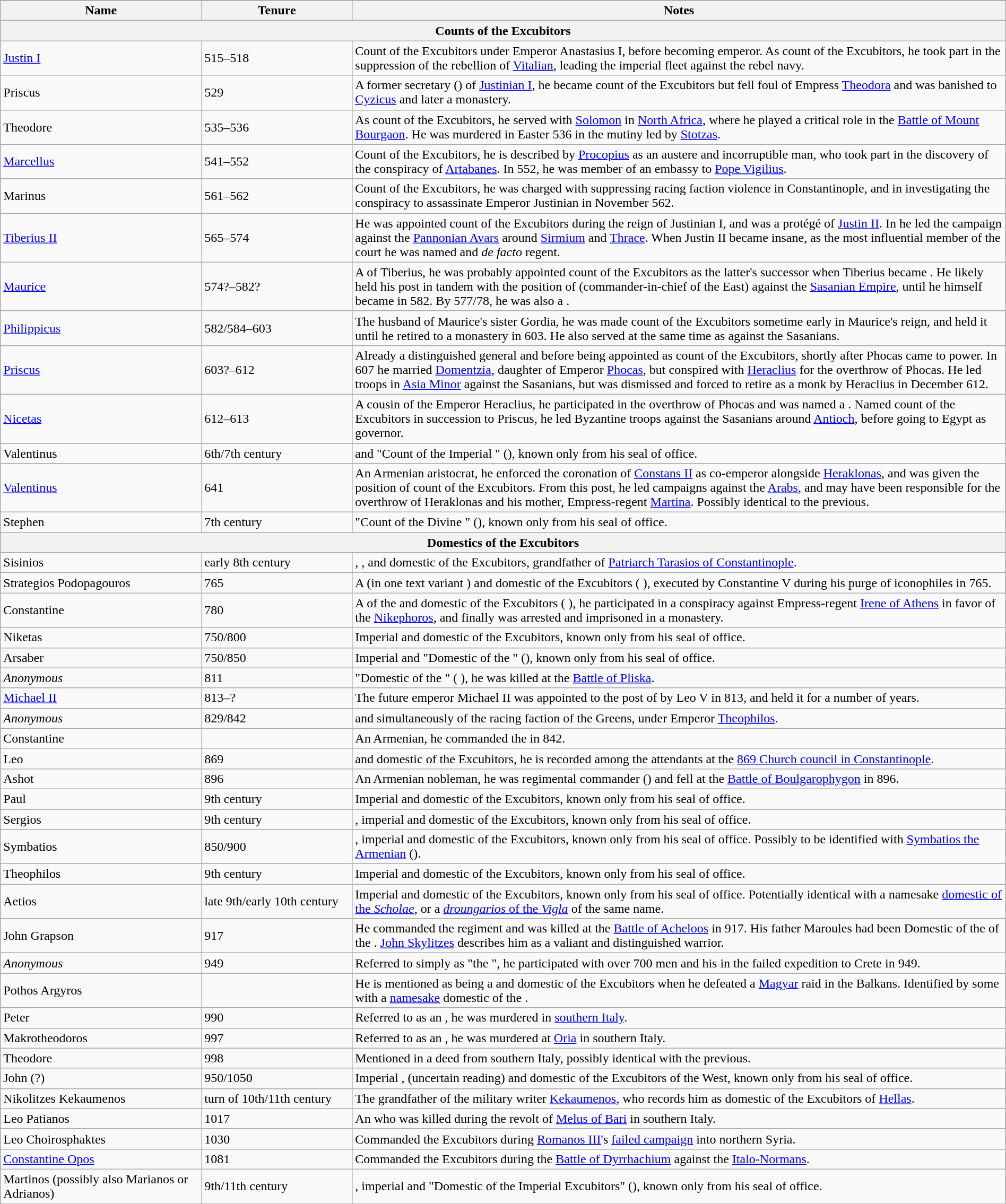<table class="wikitable"  width="100%">
<tr bgcolor="#FFDEAD">
</tr>
<tr>
<th width="20%">Name</th>
<th width="15%">Tenure</th>
<th width="65%">Notes</th>
</tr>
<tr>
<th colspan=3>Counts of the Excubitors</th>
</tr>
<tr>
<td><a href='#'>Justin I</a></td>
<td>515–518</td>
<td>Count of the Excubitors under Emperor Anastasius I, before becoming emperor. As count of the Excubitors, he took part in the suppression of the rebellion of <a href='#'>Vitalian</a>, leading the imperial fleet against the rebel navy.</td>
</tr>
<tr>
<td>Priscus</td>
<td>529</td>
<td>A former secretary () of <a href='#'>Justinian I</a>, he became count of the Excubitors but fell foul of Empress <a href='#'>Theodora</a> and was banished to <a href='#'>Cyzicus</a> and later a monastery.</td>
</tr>
<tr>
<td>Theodore</td>
<td>535–536</td>
<td>As count of the Excubitors, he served with <a href='#'>Solomon</a> in <a href='#'>North Africa</a>, where he played a critical role in the <a href='#'>Battle of Mount Bourgaon</a>. He was murdered in Easter 536 in the mutiny led by <a href='#'>Stotzas</a>.</td>
</tr>
<tr>
<td><a href='#'>Marcellus</a></td>
<td>541–552</td>
<td>Count of the Excubitors, he is described by <a href='#'>Procopius</a> as an austere and incorruptible man, who took part in the discovery of the conspiracy of <a href='#'>Artabanes</a>. In 552, he was member of an embassy to <a href='#'>Pope Vigilius</a>.</td>
</tr>
<tr>
<td>Marinus</td>
<td>561–562</td>
<td>Count of the Excubitors, he was charged with suppressing racing faction violence in Constantinople, and in investigating the conspiracy to assassinate Emperor Justinian in November 562.</td>
</tr>
<tr>
<td><a href='#'>Tiberius II</a></td>
<td>565–574</td>
<td>He was appointed count of the Excubitors during the reign of Justinian I, and was a protégé of <a href='#'>Justin II</a>. In  he led the campaign against the <a href='#'>Pannonian Avars</a> around <a href='#'>Sirmium</a> and <a href='#'>Thrace</a>. When Justin II became insane, as the most influential member of the court he was named  and <em>de facto</em> regent.</td>
</tr>
<tr>
<td><a href='#'>Maurice</a></td>
<td>574?–582?</td>
<td>A  of Tiberius, he was probably appointed count of the Excubitors as the latter's successor when Tiberius became . He likely held his post in tandem with the position of  (commander-in-chief of the East) against the <a href='#'>Sasanian Empire</a>, until he himself became  in 582. By 577/78, he was also a .</td>
</tr>
<tr>
<td><a href='#'>Philippicus</a></td>
<td>582/584–603</td>
<td>The husband of Maurice's sister Gordia, he was made count of the Excubitors sometime early in Maurice's reign, and held it until he retired to a monastery in 603. He also served at the same time as  against the Sasanians.</td>
</tr>
<tr>
<td><a href='#'>Priscus</a></td>
<td>603?–612</td>
<td>Already a distinguished general and  before being appointed as count of the Excubitors, shortly after Phocas came to power. In 607 he married <a href='#'>Domentzia</a>, daughter of Emperor <a href='#'>Phocas</a>, but conspired with <a href='#'>Heraclius</a> for the overthrow of Phocas. He led troops in <a href='#'>Asia Minor</a> against the Sasanians, but was dismissed and forced to retire as a monk by Heraclius in December 612.</td>
</tr>
<tr>
<td><a href='#'>Nicetas</a></td>
<td>612–613</td>
<td>A cousin of the Emperor Heraclius, he participated in the overthrow of Phocas and was named a . Named count of the Excubitors in succession to Priscus, he led Byzantine troops against the Sasanians around <a href='#'>Antioch</a>, before going to Egypt as governor.</td>
</tr>
<tr>
<td>Valentinus</td>
<td>6th/7th century</td>
<td> and "Count of the Imperial " (), known only from his seal of office.</td>
</tr>
<tr>
<td><a href='#'>Valentinus</a></td>
<td>641</td>
<td>An Armenian aristocrat, he enforced the coronation of <a href='#'>Constans II</a> as co-emperor alongside <a href='#'>Heraklonas</a>, and was given the position of count of the Excubitors. From this post, he led campaigns against the <a href='#'>Arabs</a>, and may have been responsible for the overthrow of Heraklonas and his mother, Empress-regent <a href='#'>Martina</a>. Possibly identical to the previous.</td>
</tr>
<tr>
<td>Stephen</td>
<td>7th century</td>
<td>"Count of the Divine " (), known only from his seal of office.</td>
</tr>
<tr>
<th colspan=3>Domestics of the Excubitors</th>
</tr>
<tr>
<td>Sisinios</td>
<td>early 8th century</td>
<td>, , and domestic of the Excubitors, grandfather of <a href='#'>Patriarch Tarasios of Constantinople</a>.</td>
</tr>
<tr>
<td>Strategios Podopagouros</td>
<td>765</td>
<td>A  (in one text variant ) and domestic of the Excubitors ( ), executed by Constantine V during his purge of iconophiles in 765.</td>
</tr>
<tr>
<td>Constantine</td>
<td>780</td>
<td>A  of the  and domestic of the Excubitors ( ), he participated in a conspiracy against Empress-regent <a href='#'>Irene of Athens</a> in favor of the  <a href='#'>Nikephoros</a>, and finally was arrested and imprisoned in a monastery.</td>
</tr>
<tr>
<td>Niketas</td>
<td>750/800</td>
<td>Imperial  and domestic of the Excubitors, known only from his seal of office.</td>
</tr>
<tr>
<td>Arsaber</td>
<td>750/850</td>
<td>Imperial  and "Domestic of the " (), known only from his seal of office.</td>
</tr>
<tr>
<td><em>Anonymous</em></td>
<td>811</td>
<td>"Domestic of the " ( ), he was killed at the <a href='#'>Battle of Pliska</a>.</td>
</tr>
<tr>
<td><a href='#'>Michael II</a></td>
<td>813–?</td>
<td>The future emperor Michael II was appointed to the post of  by Leo V in 813, and held it for a number of years.</td>
</tr>
<tr>
<td><em>Anonymous</em></td>
<td>829/842</td>
<td> and simultaneously  of the racing faction of the Greens, under Emperor <a href='#'>Theophilos</a>.</td>
</tr>
<tr>
<td>Constantine</td>
<td></td>
<td>An Armenian, he commanded the  in 842.</td>
</tr>
<tr>
<td>Leo</td>
<td>869</td>
<td> and domestic of the Excubitors, he is recorded among the attendants at the <a href='#'>869 Church council in Constantinople</a>.</td>
</tr>
<tr>
<td>Ashot</td>
<td>896</td>
<td>An Armenian nobleman, he was regimental commander () and fell at the <a href='#'>Battle of Boulgarophygon</a> in 896.</td>
</tr>
<tr>
<td>Paul</td>
<td>9th century</td>
<td>Imperial  and domestic of the Excubitors, known only from his seal of office.</td>
</tr>
<tr>
<td>Sergios</td>
<td>9th century</td>
<td>, imperial  and domestic of the Excubitors, known only from his seal of office.</td>
</tr>
<tr>
<td>Symbatios</td>
<td>850/900</td>
<td>, imperial  and domestic of the Excubitors, known only from his seal of office. Possibly to be identified with <a href='#'>Symbatios the Armenian</a> ().</td>
</tr>
<tr>
<td>Theophilos</td>
<td>9th century</td>
<td>Imperial  and domestic of the Excubitors, known only from his seal of office.</td>
</tr>
<tr>
<td>Aetios</td>
<td>late 9th/early 10th century</td>
<td>Imperial  and domestic of the Excubitors, known only from his seal of office. Potentially identical with a namesake <a href='#'>domestic of the <em>Scholae</em></a>, or a <a href='#'><em>droungarios</em> of the <em>Vigla</em></a> of the same name.</td>
</tr>
<tr>
<td>John Grapson</td>
<td>917</td>
<td>He commanded the regiment and was killed at the <a href='#'>Battle of Acheloos</a> in 917. His father Maroules had been Domestic of the  of the . <a href='#'>John Skylitzes</a> describes him as a valiant and distinguished warrior.</td>
</tr>
<tr>
<td><em>Anonymous</em></td>
<td>949</td>
<td>Referred to simply as "the ", he participated with over 700 men and his  in the failed expedition to Crete in 949.</td>
</tr>
<tr>
<td>Pothos Argyros</td>
<td></td>
<td>He is mentioned as being a  and domestic of the Excubitors when he defeated a <a href='#'>Magyar</a> raid in the Balkans. Identified by some with a <a href='#'>namesake</a> domestic of the  .</td>
</tr>
<tr>
<td>Peter</td>
<td>990</td>
<td>Referred to as an , he was murdered in <a href='#'>southern Italy</a>.</td>
</tr>
<tr>
<td>Makrotheodoros</td>
<td>997</td>
<td>Referred to as an , he was murdered at <a href='#'>Oria</a> in southern Italy.</td>
</tr>
<tr>
<td>Theodore</td>
<td>998</td>
<td>Mentioned in a deed from southern Italy, possibly identical with the previous.</td>
</tr>
<tr>
<td>John (?)</td>
<td>950/1050</td>
<td>Imperial ,  (uncertain reading) and domestic of the Excubitors of the West, known only from his seal of office.</td>
</tr>
<tr>
<td>Nikolitzes Kekaumenos</td>
<td>turn of 10th/11th century</td>
<td>The grandfather of the military writer <a href='#'>Kekaumenos</a>, who records him as domestic of the Excubitors of <a href='#'>Hellas</a>.</td>
</tr>
<tr>
<td>Leo Patianos</td>
<td>1017</td>
<td>An  who was killed during the revolt of <a href='#'>Melus of Bari</a> in southern Italy.</td>
</tr>
<tr>
<td>Leo Choirosphaktes</td>
<td>1030</td>
<td>Commanded the Excubitors during <a href='#'>Romanos III</a>'s <a href='#'>failed campaign</a> into northern Syria.</td>
</tr>
<tr>
<td><a href='#'>Constantine Opos</a></td>
<td>1081</td>
<td>Commanded the Excubitors during the <a href='#'>Battle of Dyrrhachium</a> against the <a href='#'>Italo-Normans</a>.</td>
</tr>
<tr>
<td>Martinos (possibly also Marianos or Adrianos)</td>
<td>9th/11th century</td>
<td>, imperial  and "Domestic of the Imperial Excubitors" (), known only from his seal of office.</td>
</tr>
<tr>
</tr>
</table>
